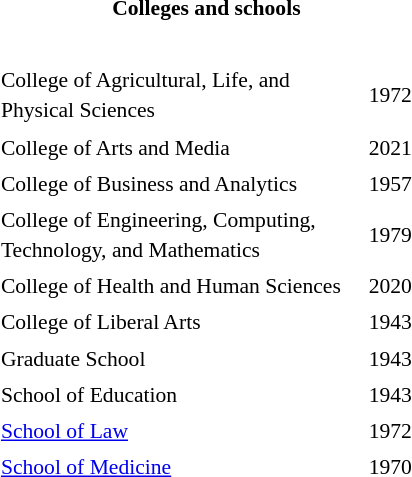<table class="toccolours" style="float:right;margin-right:1em; font-size:90%; line-height:1.4em; width:280px;">
<tr>
<th colspan="2" style="text-align: center;"><strong>Colleges and schools</strong></th>
</tr>
<tr>
<td colspan="5"><br></td>
</tr>
<tr>
<td>College of Agricultural, Life, and Physical Sciences</td>
<td>1972</td>
</tr>
<tr>
<td>College of Arts and Media</td>
<td>2021</td>
</tr>
<tr>
<td>College of Business and Analytics</td>
<td>1957</td>
</tr>
<tr>
<td>College of Engineering, Computing, Technology, and Mathematics</td>
<td>1979</td>
</tr>
<tr>
<td>College of Health and Human Sciences</td>
<td>2020</td>
</tr>
<tr>
<td>College of Liberal Arts</td>
<td>1943</td>
</tr>
<tr>
<td>Graduate School</td>
<td>1943</td>
</tr>
<tr>
<td>School of Education</td>
<td>1943</td>
</tr>
<tr>
<td><a href='#'>School of Law</a></td>
<td>1972</td>
</tr>
<tr>
<td><a href='#'>School of Medicine</a></td>
<td>1970</td>
</tr>
</table>
